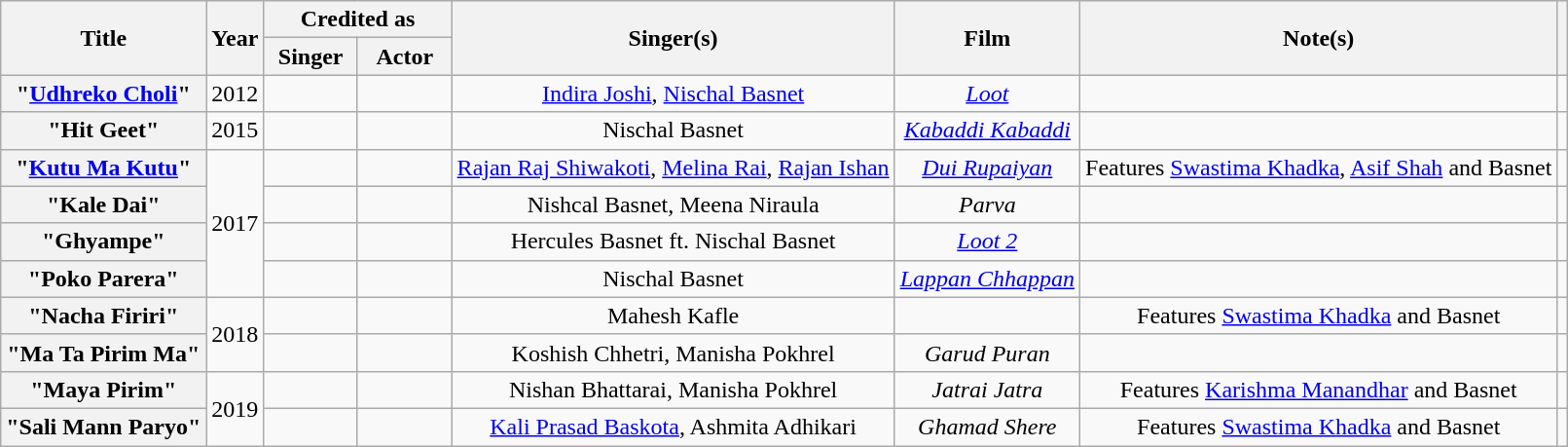<table class="wikitable plainrowheaders sortable" style="text-align:center;">
<tr>
<th rowspan="2" scope="col">Title</th>
<th rowspan="2" scope="col">Year</th>
<th colspan="2" scope="col">Credited as</th>
<th ! rowspan="2"  scope="col" class="unsortable">Singer(s)</th>
<th ! rowspan="2"  scope="col">Film</th>
<th ! rowspan="2"  scope="col" class="unsortable">Note(s)</th>
<th rowspan="2"  scope="col" class="unsortable"></th>
</tr>
<tr>
<th width="6%" scope="col">Singer</th>
<th width="6%" scope="col">Actor</th>
</tr>
<tr>
<th scope="row">"<a href='#'>Udhreko Choli</a>"</th>
<td>2012</td>
<td></td>
<td></td>
<td><a href='#'>Indira Joshi</a>, <a href='#'>Nischal Basnet</a></td>
<td><a href='#'><em>Loot</em></a></td>
<td></td>
<td></td>
</tr>
<tr>
<th scope="row">"Hit Geet"</th>
<td>2015</td>
<td></td>
<td></td>
<td>Nischal Basnet</td>
<td><em><a href='#'>Kabaddi Kabaddi</a></em></td>
<td></td>
<td></td>
</tr>
<tr>
<th scope="row">"<a href='#'>Kutu Ma Kutu</a>"</th>
<td rowspan="4">2017</td>
<td></td>
<td></td>
<td><a href='#'>Rajan Raj Shiwakoti</a>, <a href='#'>Melina Rai</a>, <a href='#'>Rajan Ishan</a></td>
<td><em><a href='#'>Dui Rupaiyan</a></em></td>
<td>Features <a href='#'>Swastima Khadka</a>, <a href='#'>Asif Shah</a> and Basnet</td>
<td></td>
</tr>
<tr>
<th scope="row">"Kale Dai"</th>
<td></td>
<td></td>
<td>Nishcal Basnet, Meena Niraula</td>
<td><em>Parva</em></td>
<td></td>
<td></td>
</tr>
<tr>
<th scope="row">"Ghyampe"</th>
<td></td>
<td></td>
<td>Hercules Basnet ft. Nischal Basnet</td>
<td><em><a href='#'>Loot 2</a></em></td>
<td></td>
<td></td>
</tr>
<tr>
<th scope="row">"Poko Parera"</th>
<td></td>
<td></td>
<td>Nischal Basnet</td>
<td><em><a href='#'>Lappan Chhappan</a></em></td>
<td></td>
<td></td>
</tr>
<tr>
<th scope="row">"Nacha Firiri"</th>
<td rowspan="2">2018</td>
<td></td>
<td></td>
<td>Mahesh Kafle</td>
<td></td>
<td>Features <a href='#'>Swastima Khadka</a> and Basnet</td>
<td></td>
</tr>
<tr>
<th scope="row">"Ma Ta Pirim Ma"</th>
<td></td>
<td></td>
<td>Koshish Chhetri, Manisha Pokhrel</td>
<td><em>Garud Puran</em></td>
<td></td>
<td></td>
</tr>
<tr>
<th scope="row">"Maya Pirim"</th>
<td rowspan="2">2019</td>
<td></td>
<td></td>
<td>Nishan Bhattarai, Manisha Pokhrel</td>
<td><em>Jatrai Jatra</em></td>
<td>Features <a href='#'>Karishma Manandhar</a> and Basnet</td>
<td></td>
</tr>
<tr>
<th scope="row">"Sali Mann Paryo"</th>
<td></td>
<td></td>
<td><a href='#'>Kali Prasad Baskota</a>, Ashmita Adhikari</td>
<td><em>Ghamad Shere</em></td>
<td>Features <a href='#'>Swastima Khadka</a> and Basnet</td>
<td></td>
</tr>
</table>
